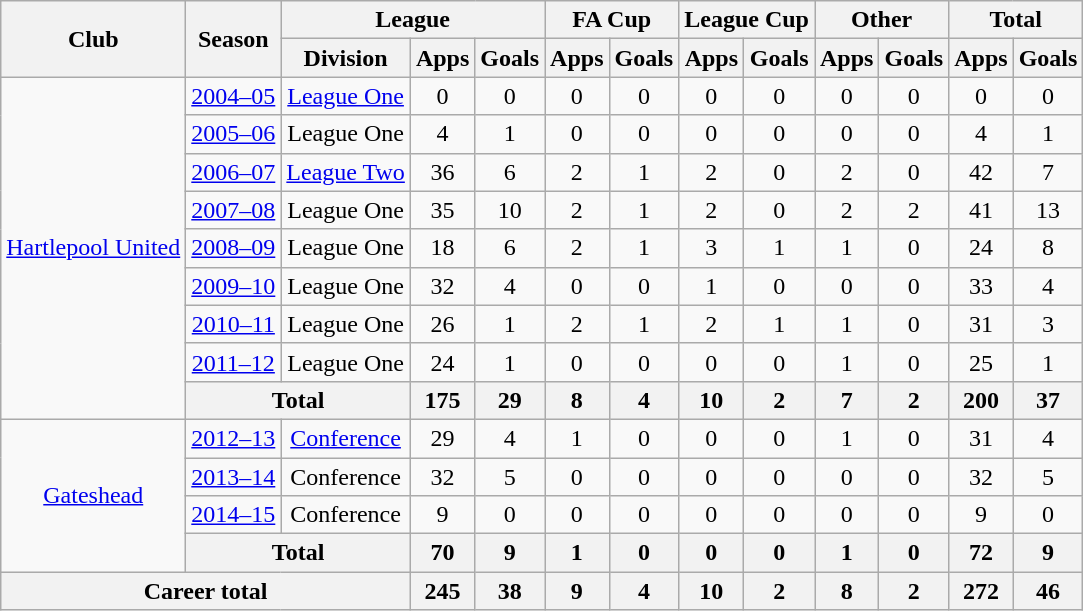<table class="wikitable" style="text-align: center;">
<tr>
<th rowspan="2">Club</th>
<th rowspan="2">Season</th>
<th colspan="3">League</th>
<th colspan="2">FA Cup</th>
<th colspan="2">League Cup</th>
<th colspan="2">Other</th>
<th colspan="2">Total</th>
</tr>
<tr>
<th>Division</th>
<th>Apps</th>
<th>Goals</th>
<th>Apps</th>
<th>Goals</th>
<th>Apps</th>
<th>Goals</th>
<th>Apps</th>
<th>Goals</th>
<th>Apps</th>
<th>Goals</th>
</tr>
<tr>
<td rowspan="9"><a href='#'>Hartlepool United</a></td>
<td><a href='#'>2004–05</a></td>
<td><a href='#'>League One</a></td>
<td>0</td>
<td>0</td>
<td>0</td>
<td>0</td>
<td>0</td>
<td>0</td>
<td>0</td>
<td>0</td>
<td>0</td>
<td>0</td>
</tr>
<tr>
<td><a href='#'>2005–06</a></td>
<td>League One</td>
<td>4</td>
<td>1</td>
<td>0</td>
<td>0</td>
<td>0</td>
<td>0</td>
<td>0</td>
<td>0</td>
<td>4</td>
<td>1</td>
</tr>
<tr>
<td><a href='#'>2006–07</a></td>
<td><a href='#'>League Two</a></td>
<td>36</td>
<td>6</td>
<td>2</td>
<td>1</td>
<td>2</td>
<td>0</td>
<td>2</td>
<td>0</td>
<td>42</td>
<td>7</td>
</tr>
<tr>
<td><a href='#'>2007–08</a></td>
<td>League One</td>
<td>35</td>
<td>10</td>
<td>2</td>
<td>1</td>
<td>2</td>
<td>0</td>
<td>2</td>
<td>2</td>
<td>41</td>
<td>13</td>
</tr>
<tr>
<td><a href='#'>2008–09</a></td>
<td>League One</td>
<td>18</td>
<td>6</td>
<td>2</td>
<td>1</td>
<td>3</td>
<td>1</td>
<td>1</td>
<td>0</td>
<td>24</td>
<td>8</td>
</tr>
<tr>
<td><a href='#'>2009–10</a></td>
<td>League One</td>
<td>32</td>
<td>4</td>
<td>0</td>
<td>0</td>
<td>1</td>
<td>0</td>
<td>0</td>
<td>0</td>
<td>33</td>
<td>4</td>
</tr>
<tr>
<td><a href='#'>2010–11</a></td>
<td>League One</td>
<td>26</td>
<td>1</td>
<td>2</td>
<td>1</td>
<td>2</td>
<td>1</td>
<td>1</td>
<td>0</td>
<td>31</td>
<td>3</td>
</tr>
<tr>
<td><a href='#'>2011–12</a></td>
<td>League One</td>
<td>24</td>
<td>1</td>
<td>0</td>
<td>0</td>
<td>0</td>
<td>0</td>
<td>1</td>
<td>0</td>
<td>25</td>
<td>1</td>
</tr>
<tr>
<th colspan="2">Total</th>
<th>175</th>
<th>29</th>
<th>8</th>
<th>4</th>
<th>10</th>
<th>2</th>
<th>7</th>
<th>2</th>
<th>200</th>
<th>37</th>
</tr>
<tr>
<td rowspan="4"><a href='#'>Gateshead</a></td>
<td><a href='#'>2012–13</a></td>
<td><a href='#'>Conference</a></td>
<td>29</td>
<td>4</td>
<td>1</td>
<td>0</td>
<td>0</td>
<td>0</td>
<td>1</td>
<td>0</td>
<td>31</td>
<td>4</td>
</tr>
<tr>
<td><a href='#'>2013–14</a></td>
<td>Conference</td>
<td>32</td>
<td>5</td>
<td>0</td>
<td>0</td>
<td>0</td>
<td>0</td>
<td>0</td>
<td>0</td>
<td>32</td>
<td>5</td>
</tr>
<tr>
<td><a href='#'>2014–15</a></td>
<td>Conference</td>
<td>9</td>
<td>0</td>
<td>0</td>
<td>0</td>
<td>0</td>
<td>0</td>
<td>0</td>
<td>0</td>
<td>9</td>
<td>0</td>
</tr>
<tr>
<th colspan="2">Total</th>
<th>70</th>
<th>9</th>
<th>1</th>
<th>0</th>
<th>0</th>
<th>0</th>
<th>1</th>
<th>0</th>
<th>72</th>
<th>9</th>
</tr>
<tr>
<th colspan="3">Career total</th>
<th>245</th>
<th>38</th>
<th>9</th>
<th>4</th>
<th>10</th>
<th>2</th>
<th>8</th>
<th>2</th>
<th>272</th>
<th>46</th>
</tr>
</table>
